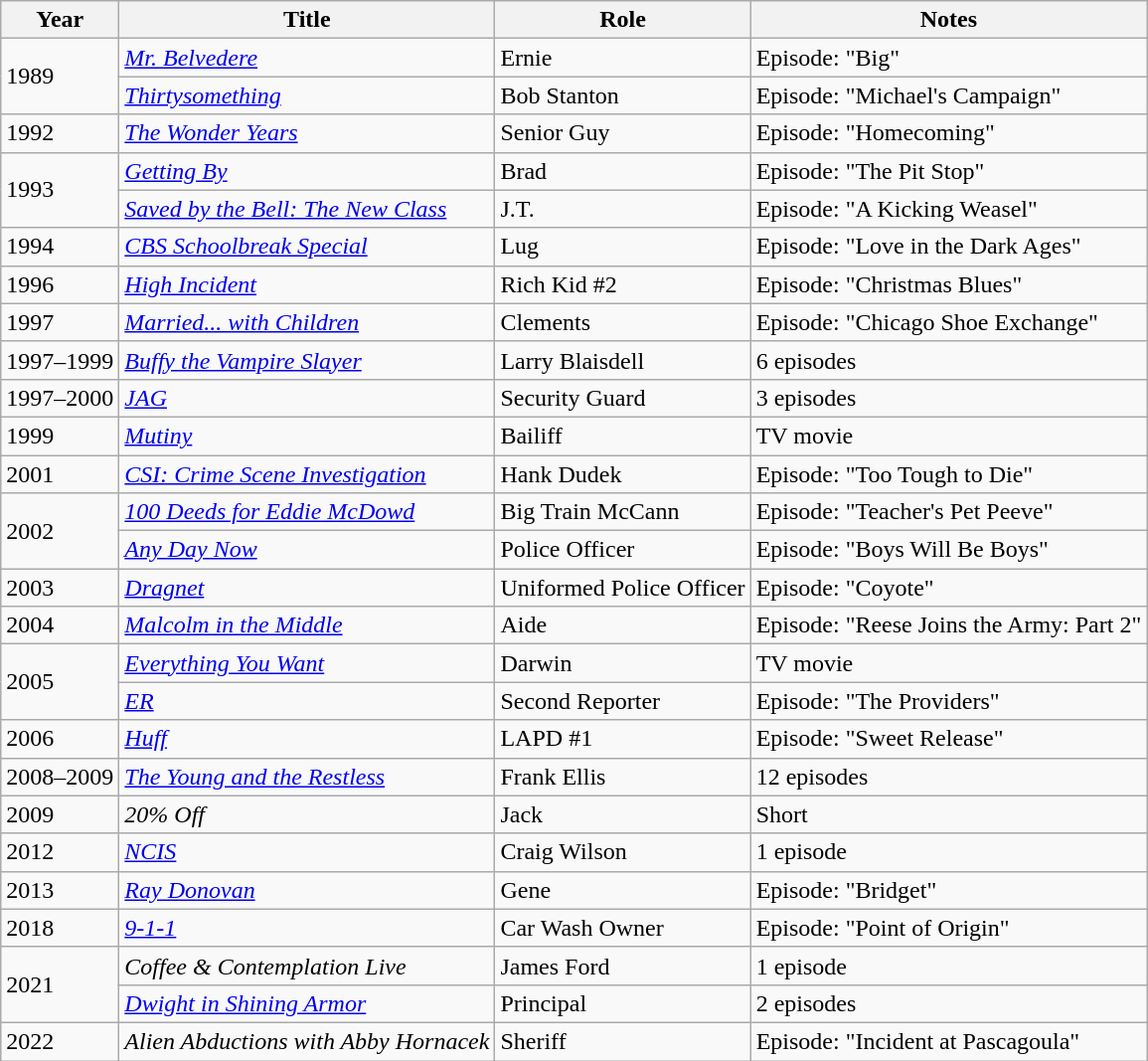<table class="wikitable sortable">
<tr>
<th>Year</th>
<th>Title</th>
<th>Role</th>
<th>Notes</th>
</tr>
<tr>
<td rowspan=2>1989</td>
<td><em><a href='#'>Mr. Belvedere</a></em></td>
<td>Ernie</td>
<td>Episode: "Big"</td>
</tr>
<tr>
<td><em><a href='#'>Thirtysomething</a></em></td>
<td>Bob Stanton</td>
<td>Episode: "Michael's Campaign"</td>
</tr>
<tr>
<td>1992</td>
<td><em><a href='#'>The Wonder Years</a></em></td>
<td>Senior Guy</td>
<td>Episode: "Homecoming"</td>
</tr>
<tr>
<td rowspan=2>1993</td>
<td><em><a href='#'>Getting By</a></em></td>
<td>Brad</td>
<td>Episode: "The Pit Stop"</td>
</tr>
<tr>
<td><em><a href='#'>Saved by the Bell: The New Class</a></em></td>
<td>J.T.</td>
<td>Episode: "A Kicking Weasel"</td>
</tr>
<tr>
<td>1994</td>
<td><em><a href='#'>CBS Schoolbreak Special</a></em></td>
<td>Lug</td>
<td>Episode: "Love in the Dark Ages"</td>
</tr>
<tr>
<td>1996</td>
<td><em><a href='#'>High Incident</a></em></td>
<td>Rich Kid #2</td>
<td>Episode: "Christmas Blues"</td>
</tr>
<tr>
<td>1997</td>
<td><em><a href='#'>Married... with Children</a></em></td>
<td>Clements</td>
<td>Episode: "Chicago Shoe Exchange"</td>
</tr>
<tr>
<td>1997–1999</td>
<td><em><a href='#'>Buffy the Vampire Slayer</a></em></td>
<td>Larry Blaisdell</td>
<td>6 episodes</td>
</tr>
<tr>
<td>1997–2000</td>
<td><em><a href='#'>JAG</a></em></td>
<td>Security Guard</td>
<td>3 episodes</td>
</tr>
<tr>
<td>1999</td>
<td><em><a href='#'>Mutiny</a></em></td>
<td>Bailiff</td>
<td>TV movie</td>
</tr>
<tr>
<td>2001</td>
<td><em><a href='#'>CSI: Crime Scene Investigation</a></em></td>
<td>Hank Dudek</td>
<td>Episode: "Too Tough to Die"</td>
</tr>
<tr>
<td rowspan=2>2002</td>
<td><em><a href='#'>100 Deeds for Eddie McDowd</a></em></td>
<td>Big Train McCann</td>
<td>Episode: "Teacher's Pet Peeve"</td>
</tr>
<tr>
<td><em><a href='#'>Any Day Now</a></em></td>
<td>Police Officer</td>
<td>Episode: "Boys Will Be Boys"</td>
</tr>
<tr>
<td>2003</td>
<td><em><a href='#'>Dragnet</a></em></td>
<td>Uniformed Police Officer</td>
<td>Episode: "Coyote"</td>
</tr>
<tr>
<td>2004</td>
<td><em><a href='#'>Malcolm in the Middle</a></em></td>
<td>Aide</td>
<td>Episode: "Reese Joins the Army: Part 2"</td>
</tr>
<tr>
<td rowspan=2>2005</td>
<td><em><a href='#'>Everything You Want</a></em></td>
<td>Darwin</td>
<td>TV movie</td>
</tr>
<tr>
<td><em><a href='#'>ER</a></em></td>
<td>Second Reporter</td>
<td>Episode: "The Providers"</td>
</tr>
<tr>
<td>2006</td>
<td><em><a href='#'>Huff</a></em></td>
<td>LAPD #1</td>
<td>Episode: "Sweet Release"</td>
</tr>
<tr>
<td>2008–2009</td>
<td><em><a href='#'>The Young and the Restless</a></em></td>
<td>Frank Ellis</td>
<td>12 episodes</td>
</tr>
<tr>
<td>2009</td>
<td><em>20% Off</em></td>
<td>Jack</td>
<td>Short</td>
</tr>
<tr>
<td>2012</td>
<td><em><a href='#'>NCIS</a></em></td>
<td>Craig Wilson</td>
<td>1 episode</td>
</tr>
<tr>
<td>2013</td>
<td><em><a href='#'>Ray Donovan</a></em></td>
<td>Gene</td>
<td>Episode: "Bridget"</td>
</tr>
<tr>
<td>2018</td>
<td><em><a href='#'>9-1-1</a></em></td>
<td>Car Wash Owner</td>
<td>Episode: "Point of Origin"</td>
</tr>
<tr>
<td rowspan=2>2021</td>
<td><em>Coffee & Contemplation Live</em></td>
<td>James Ford</td>
<td>1 episode</td>
</tr>
<tr>
<td><em><a href='#'>Dwight in Shining Armor</a></em></td>
<td>Principal</td>
<td>2 episodes</td>
</tr>
<tr>
<td>2022</td>
<td><em>Alien Abductions with Abby Hornacek</em></td>
<td>Sheriff</td>
<td>Episode: "Incident at Pascagoula"</td>
</tr>
</table>
